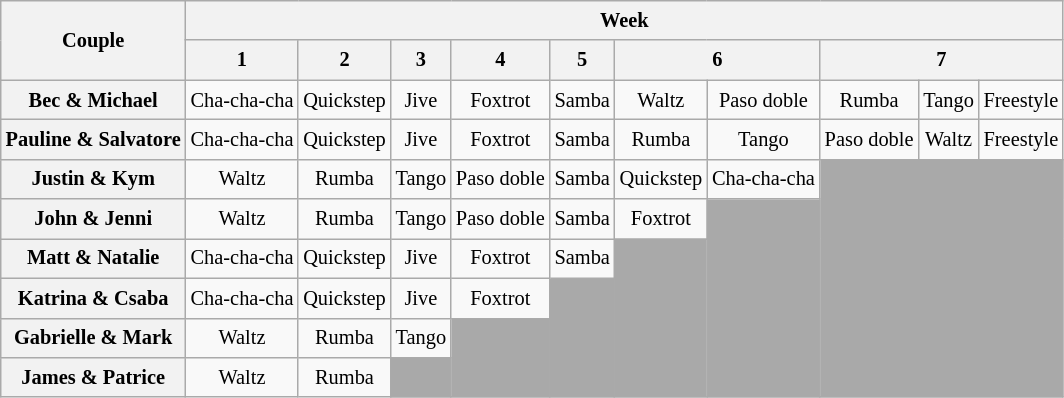<table class="wikitable unsortable" style="text-align:center; font-size:85%; line-height:20px">
<tr>
<th rowspan="2">Couple</th>
<th colspan="10">Week</th>
</tr>
<tr>
<th scope="col">1</th>
<th scope="col">2</th>
<th scope="col">3</th>
<th scope="col">4</th>
<th scope="col">5</th>
<th scope="col" colspan="2">6</th>
<th scope="col" colspan="3">7</th>
</tr>
<tr>
<th scope="row">Bec & Michael</th>
<td>Cha-cha-cha</td>
<td>Quickstep</td>
<td>Jive</td>
<td>Foxtrot</td>
<td>Samba</td>
<td>Waltz</td>
<td>Paso doble</td>
<td>Rumba</td>
<td>Tango</td>
<td>Freestyle</td>
</tr>
<tr>
<th scope="row">Pauline & Salvatore</th>
<td>Cha-cha-cha</td>
<td>Quickstep</td>
<td>Jive</td>
<td>Foxtrot</td>
<td>Samba</td>
<td>Rumba</td>
<td>Tango</td>
<td>Paso doble</td>
<td>Waltz</td>
<td>Freestyle</td>
</tr>
<tr>
<th scope="row">Justin & Kym</th>
<td>Waltz</td>
<td>Rumba</td>
<td>Tango</td>
<td>Paso doble</td>
<td>Samba</td>
<td>Quickstep</td>
<td>Cha-cha-cha</td>
<td colspan="3" rowspan="6" bgcolor="darkgray"></td>
</tr>
<tr>
<th scope="row">John & Jenni</th>
<td>Waltz</td>
<td>Rumba</td>
<td>Tango</td>
<td>Paso doble</td>
<td>Samba</td>
<td>Foxtrot</td>
<td rowspan="5" bgcolor="darkgray"></td>
</tr>
<tr>
<th scope="row">Matt & Natalie</th>
<td>Cha-cha-cha</td>
<td>Quickstep</td>
<td>Jive</td>
<td>Foxtrot</td>
<td>Samba</td>
<td rowspan="4" bgcolor="darkgray"></td>
</tr>
<tr>
<th scope="row">Katrina & Csaba</th>
<td>Cha-cha-cha</td>
<td>Quickstep</td>
<td>Jive</td>
<td>Foxtrot</td>
<td rowspan="3" bgcolor="darkgray"></td>
</tr>
<tr>
<th scope="row">Gabrielle & Mark</th>
<td>Waltz</td>
<td>Rumba</td>
<td>Tango</td>
<td rowspan="2" bgcolor="darkgray"></td>
</tr>
<tr>
<th scope="row">James & Patrice</th>
<td>Waltz</td>
<td>Rumba</td>
<td bgcolor="darkgray"></td>
</tr>
</table>
